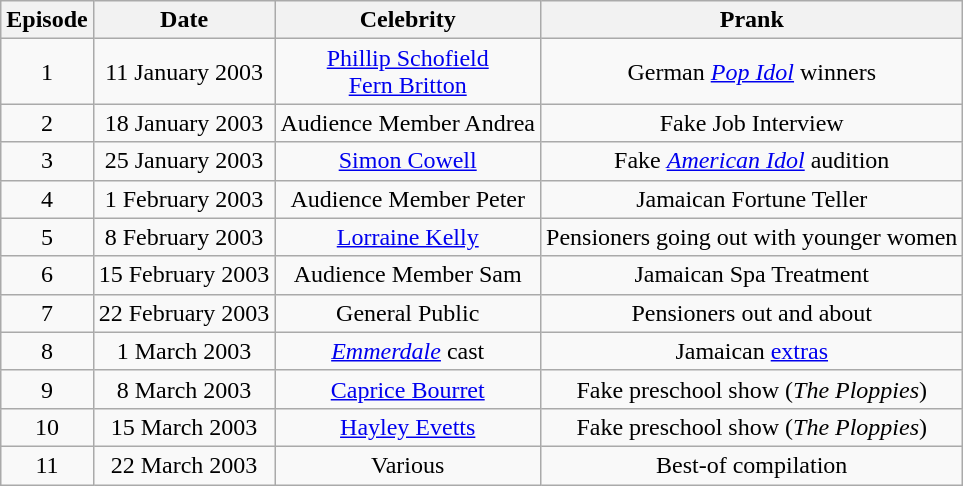<table class="wikitable" style="text-align:center">
<tr>
<th>Episode</th>
<th>Date</th>
<th>Celebrity</th>
<th>Prank</th>
</tr>
<tr>
<td>1</td>
<td>11 January 2003</td>
<td><a href='#'>Phillip Schofield</a><br><a href='#'>Fern Britton</a></td>
<td>German <em><a href='#'>Pop Idol</a></em> winners</td>
</tr>
<tr>
<td>2</td>
<td>18 January 2003</td>
<td>Audience Member Andrea</td>
<td>Fake Job Interview</td>
</tr>
<tr>
<td>3</td>
<td>25 January 2003</td>
<td><a href='#'>Simon Cowell</a></td>
<td>Fake <em><a href='#'>American Idol</a></em> audition</td>
</tr>
<tr>
<td>4</td>
<td>1 February 2003</td>
<td>Audience Member Peter</td>
<td>Jamaican Fortune Teller</td>
</tr>
<tr>
<td>5</td>
<td>8 February 2003</td>
<td><a href='#'>Lorraine Kelly</a></td>
<td>Pensioners going out with younger women</td>
</tr>
<tr>
<td>6</td>
<td>15 February 2003</td>
<td>Audience Member Sam</td>
<td>Jamaican Spa Treatment</td>
</tr>
<tr>
<td>7</td>
<td>22 February 2003</td>
<td>General Public</td>
<td>Pensioners out and about</td>
</tr>
<tr>
<td>8</td>
<td>1 March 2003</td>
<td><em><a href='#'>Emmerdale</a></em> cast</td>
<td>Jamaican <a href='#'>extras</a></td>
</tr>
<tr>
<td>9</td>
<td>8 March 2003</td>
<td><a href='#'>Caprice Bourret</a></td>
<td>Fake preschool show (<em>The Ploppies</em>)</td>
</tr>
<tr>
<td>10</td>
<td>15 March 2003</td>
<td><a href='#'>Hayley Evetts</a></td>
<td>Fake preschool show (<em>The Ploppies</em>)</td>
</tr>
<tr>
<td>11</td>
<td>22 March 2003</td>
<td>Various</td>
<td>Best-of compilation</td>
</tr>
</table>
